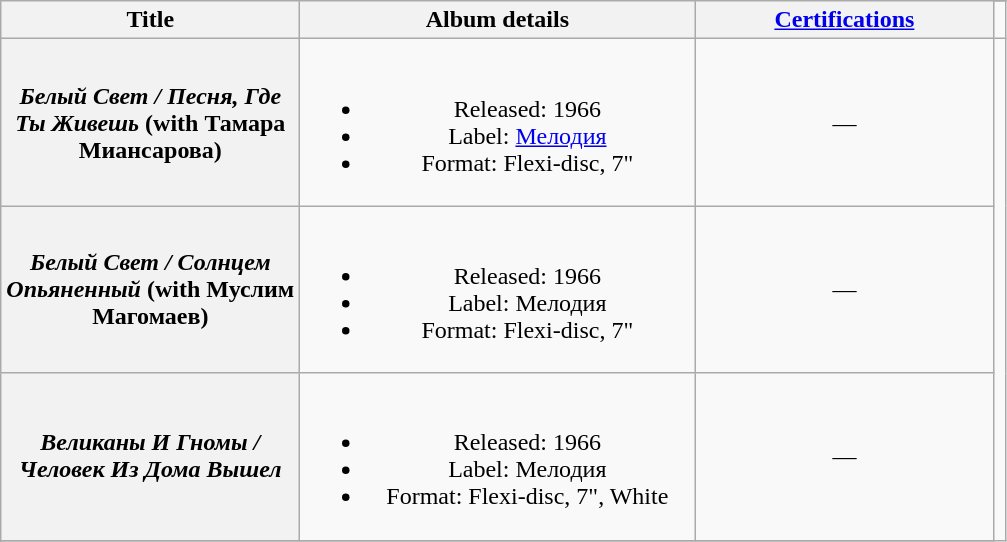<table class="wikitable plainrowheaders" style="text-align:center;">
<tr>
<th scope="col" rowspan="2" style="width:12em;">Title</th>
<th scope="col" rowspan="2" style="width:16em;">Album details</th>
<th scope="col" rowspan="2" style="width:12em;"><a href='#'>Certifications</a></th>
</tr>
<tr>
<td></td>
</tr>
<tr>
<th scope="row"><em>Белый Свет / Песня, Где Ты Живешь</em> (with Тамара Миансарова)</th>
<td><br><ul><li>Released: 1966</li><li>Label: <a href='#'>Мелодия</a></li><li>Format: Flexi-disc, 7"</li></ul></td>
<td>—</td>
</tr>
<tr>
<th scope="row"><em>Белый Свет / Солнцем Опьяненный</em> (with Муслим Магомаев)</th>
<td><br><ul><li>Released: 1966</li><li>Label: Мелодия</li><li>Format: Flexi-disc, 7"</li></ul></td>
<td>—</td>
</tr>
<tr>
<th scope="row"><em>Великаны И Гномы / Человек Из Дома Вышел</em></th>
<td><br><ul><li>Released: 1966</li><li>Label: Мелодия</li><li>Format: Flexi-disc, 7", White</li></ul></td>
<td>—</td>
</tr>
<tr>
</tr>
<tr |colspan="14" style="font-size:90%"| "—" denotes a recording that did not chart or was not released in that territory.>
</tr>
</table>
